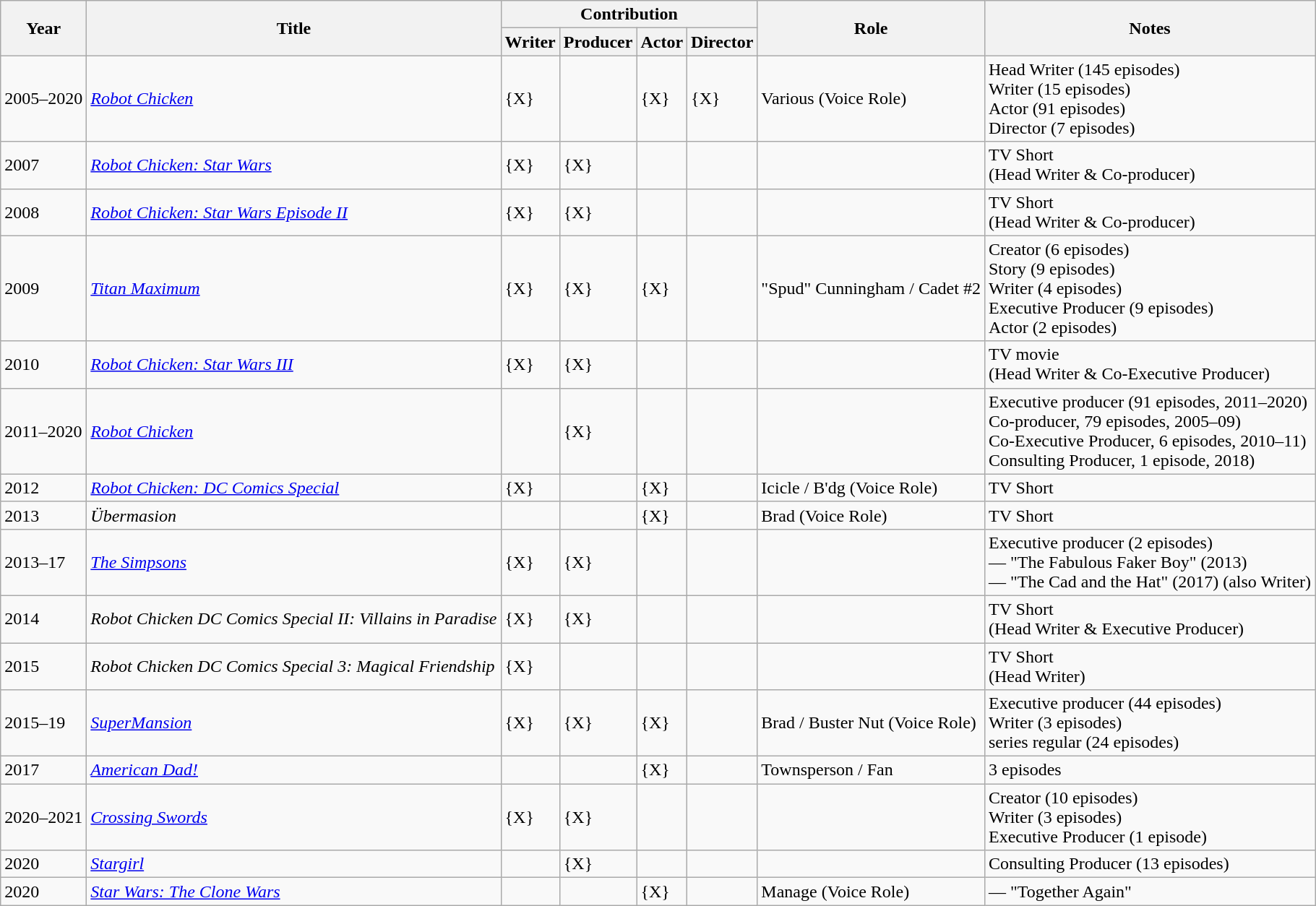<table class="wikitable">
<tr>
<th rowspan="2">Year</th>
<th rowspan="2">Title</th>
<th colspan="4">Contribution</th>
<th rowspan="2">Role</th>
<th rowspan="2">Notes</th>
</tr>
<tr>
<th>Writer</th>
<th>Producer</th>
<th>Actor</th>
<th>Director</th>
</tr>
<tr>
<td>2005–2020</td>
<td><em><a href='#'>Robot Chicken</a></em></td>
<td>{X}</td>
<td></td>
<td>{X}</td>
<td>{X}</td>
<td>Various (Voice Role)</td>
<td>Head Writer (145 episodes)<br>Writer (15 episodes)<br>Actor (91 episodes)<br>Director (7 episodes)</td>
</tr>
<tr>
<td>2007</td>
<td><em><a href='#'>Robot Chicken: Star Wars</a></em></td>
<td>{X}</td>
<td>{X}</td>
<td></td>
<td></td>
<td></td>
<td>TV Short<br>(Head Writer & Co-producer)</td>
</tr>
<tr>
<td>2008</td>
<td><em><a href='#'>Robot Chicken: Star Wars Episode II</a></em></td>
<td>{X}</td>
<td>{X}</td>
<td></td>
<td></td>
<td></td>
<td>TV Short<br>(Head Writer & Co-producer)</td>
</tr>
<tr>
<td>2009</td>
<td><em><a href='#'>Titan Maximum</a></em></td>
<td>{X}</td>
<td>{X}</td>
<td>{X}</td>
<td></td>
<td>"Spud" Cunningham / Cadet #2</td>
<td>Creator (6 episodes)<br>Story (9 episodes)<br>Writer (4 episodes)<br>Executive Producer (9 episodes)<br>Actor (2 episodes)</td>
</tr>
<tr>
<td>2010</td>
<td><em><a href='#'>Robot Chicken: Star Wars III</a></em></td>
<td>{X}</td>
<td>{X}</td>
<td></td>
<td></td>
<td></td>
<td>TV movie<br>(Head Writer & Co-Executive Producer)</td>
</tr>
<tr>
<td>2011–2020</td>
<td><em><a href='#'>Robot Chicken</a></em></td>
<td></td>
<td>{X}</td>
<td></td>
<td></td>
<td></td>
<td>Executive producer (91 episodes, 2011–2020)<br>Co-producer, 79 episodes, 2005–09)<br>Co-Executive Producer, 6 episodes, 2010–11)<br>Consulting Producer, 1 episode, 2018)</td>
</tr>
<tr>
<td>2012</td>
<td><em><a href='#'>Robot Chicken: DC Comics Special</a></em></td>
<td>{X}</td>
<td></td>
<td>{X}</td>
<td></td>
<td>Icicle / B'dg (Voice Role)</td>
<td>TV Short</td>
</tr>
<tr>
<td>2013</td>
<td><em>Übermasion</em></td>
<td></td>
<td></td>
<td>{X}</td>
<td></td>
<td>Brad (Voice Role)</td>
<td>TV Short</td>
</tr>
<tr>
<td>2013–17</td>
<td><em><a href='#'>The Simpsons</a></em></td>
<td>{X}</td>
<td>{X}</td>
<td></td>
<td></td>
<td></td>
<td>Executive producer (2 episodes)<br>— "The Fabulous Faker Boy" (2013)<br>— "The Cad and the Hat" (2017) (also Writer)</td>
</tr>
<tr>
<td>2014</td>
<td><em>Robot Chicken DC Comics Special II: Villains in Paradise</em></td>
<td>{X}</td>
<td>{X}</td>
<td></td>
<td></td>
<td></td>
<td>TV Short<br>(Head Writer & Executive Producer)</td>
</tr>
<tr>
<td>2015</td>
<td><em>Robot Chicken DC Comics Special 3: Magical Friendship</em></td>
<td>{X}</td>
<td></td>
<td></td>
<td></td>
<td></td>
<td>TV Short<br>(Head Writer)</td>
</tr>
<tr>
<td>2015–19</td>
<td><em><a href='#'>SuperMansion</a></em></td>
<td>{X}</td>
<td>{X}</td>
<td>{X}</td>
<td></td>
<td>Brad / Buster Nut (Voice Role)</td>
<td>Executive producer (44 episodes)<br>Writer (3 episodes)<br>series regular (24 episodes)</td>
</tr>
<tr>
<td>2017</td>
<td><em><a href='#'>American Dad!</a></em></td>
<td></td>
<td></td>
<td>{X}</td>
<td></td>
<td>Townsperson / Fan</td>
<td>3 episodes</td>
</tr>
<tr>
<td>2020–2021</td>
<td><em><a href='#'>Crossing Swords</a></em></td>
<td>{X}</td>
<td>{X}</td>
<td></td>
<td></td>
<td></td>
<td>Creator (10 episodes)<br>Writer (3 episodes)<br>Executive Producer (1 episode)</td>
</tr>
<tr>
<td>2020</td>
<td><em><a href='#'>Stargirl</a></em></td>
<td></td>
<td>{X}</td>
<td></td>
<td></td>
<td></td>
<td>Consulting Producer (13 episodes)</td>
</tr>
<tr>
<td>2020</td>
<td><em><a href='#'>Star Wars: The Clone Wars</a></em></td>
<td></td>
<td></td>
<td>{X}</td>
<td></td>
<td>Manage (Voice Role)</td>
<td>— "Together Again"</td>
</tr>
</table>
